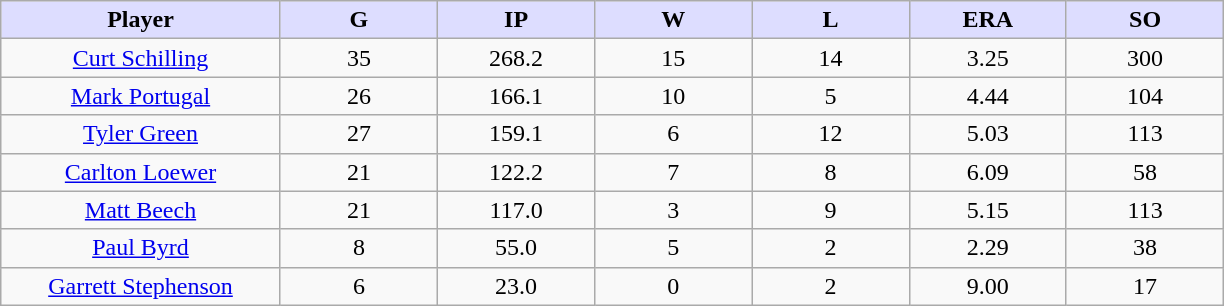<table class="wikitable sortable">
<tr>
<th style="background:#ddf; width:16%;">Player</th>
<th style="background:#ddf; width:9%;">G</th>
<th style="background:#ddf; width:9%;">IP</th>
<th style="background:#ddf; width:9%;">W</th>
<th style="background:#ddf; width:9%;">L</th>
<th style="background:#ddf; width:9%;">ERA</th>
<th style="background:#ddf; width:9%;">SO</th>
</tr>
<tr align=center>
<td><a href='#'>Curt Schilling</a></td>
<td>35</td>
<td>268.2</td>
<td>15</td>
<td>14</td>
<td>3.25</td>
<td>300</td>
</tr>
<tr align=center>
<td><a href='#'>Mark Portugal</a></td>
<td>26</td>
<td>166.1</td>
<td>10</td>
<td>5</td>
<td>4.44</td>
<td>104</td>
</tr>
<tr align=center>
<td><a href='#'>Tyler Green</a></td>
<td>27</td>
<td>159.1</td>
<td>6</td>
<td>12</td>
<td>5.03</td>
<td>113</td>
</tr>
<tr align=center>
<td><a href='#'>Carlton Loewer</a></td>
<td>21</td>
<td>122.2</td>
<td>7</td>
<td>8</td>
<td>6.09</td>
<td>58</td>
</tr>
<tr align=center>
<td><a href='#'>Matt Beech</a></td>
<td>21</td>
<td>117.0</td>
<td>3</td>
<td>9</td>
<td>5.15</td>
<td>113</td>
</tr>
<tr align=center>
<td><a href='#'>Paul Byrd</a></td>
<td>8</td>
<td>55.0</td>
<td>5</td>
<td>2</td>
<td>2.29</td>
<td>38</td>
</tr>
<tr align=center>
<td><a href='#'>Garrett Stephenson</a></td>
<td>6</td>
<td>23.0</td>
<td>0</td>
<td>2</td>
<td>9.00</td>
<td>17</td>
</tr>
</table>
